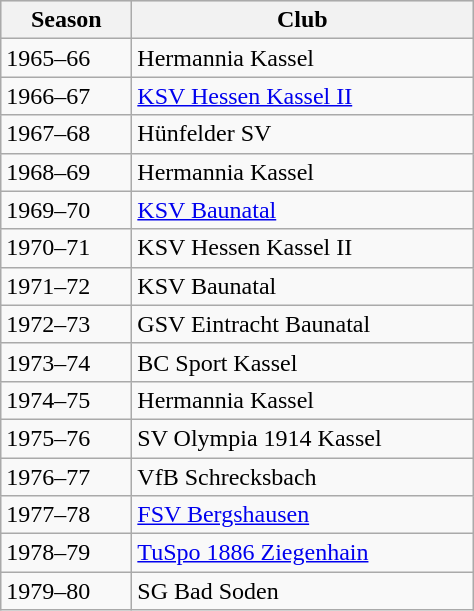<table class="wikitable">
<tr align="center" bgcolor="#dfdfdf">
<th width="80">Season</th>
<th width="220">Club</th>
</tr>
<tr>
<td>1965–66</td>
<td>Hermannia Kassel</td>
</tr>
<tr>
<td>1966–67</td>
<td><a href='#'>KSV Hessen Kassel II</a></td>
</tr>
<tr>
<td>1967–68</td>
<td>Hünfelder SV</td>
</tr>
<tr>
<td>1968–69</td>
<td>Hermannia Kassel</td>
</tr>
<tr>
<td>1969–70</td>
<td><a href='#'>KSV Baunatal</a></td>
</tr>
<tr>
<td>1970–71</td>
<td>KSV Hessen Kassel II</td>
</tr>
<tr>
<td>1971–72</td>
<td>KSV Baunatal</td>
</tr>
<tr>
<td>1972–73</td>
<td>GSV Eintracht Baunatal</td>
</tr>
<tr>
<td>1973–74</td>
<td>BC Sport Kassel</td>
</tr>
<tr>
<td>1974–75</td>
<td>Hermannia Kassel</td>
</tr>
<tr>
<td>1975–76</td>
<td>SV Olympia 1914 Kassel</td>
</tr>
<tr>
<td>1976–77</td>
<td>VfB Schrecksbach</td>
</tr>
<tr>
<td>1977–78</td>
<td><a href='#'>FSV Bergshausen</a></td>
</tr>
<tr>
<td>1978–79</td>
<td><a href='#'>TuSpo 1886 Ziegenhain</a></td>
</tr>
<tr>
<td>1979–80</td>
<td>SG Bad Soden</td>
</tr>
</table>
